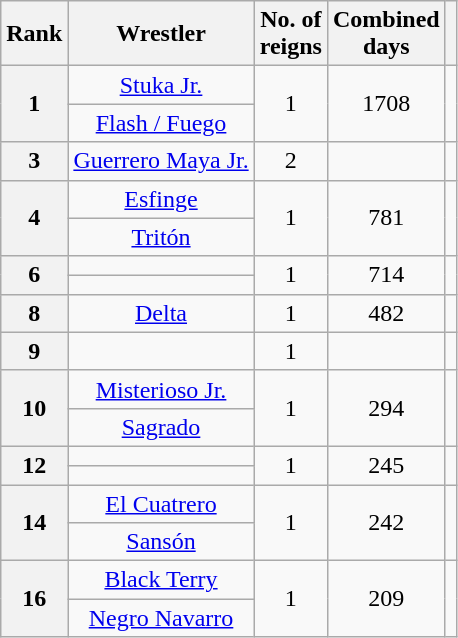<table class="wikitable sortable" style="text-align: center">
<tr>
<th>Rank</th>
<th>Wrestler</th>
<th>No. of<br>reigns</th>
<th>Combined<br>days</th>
<th class="unsortable" scope="col"></th>
</tr>
<tr>
<th rowspan=2>1</th>
<td><a href='#'>Stuka Jr.</a></td>
<td rowspan=2>1</td>
<td rowspan=2>1708</td>
<td rowspan=2></td>
</tr>
<tr>
<td><a href='#'>Flash / Fuego</a></td>
</tr>
<tr>
<th>3</th>
<td><a href='#'>Guerrero Maya Jr.</a></td>
<td>2</td>
<td></td>
<td></td>
</tr>
<tr>
<th rowspan=2>4</th>
<td><a href='#'>Esfinge</a></td>
<td rowspan=2>1</td>
<td rowspan=2>781</td>
<td rowspan=2></td>
</tr>
<tr>
<td><a href='#'>Tritón</a></td>
</tr>
<tr>
<th rowspan=2>6</th>
<td></td>
<td rowspan=2>1</td>
<td rowspan=2>714</td>
<td rowspan=2></td>
</tr>
<tr>
<td></td>
</tr>
<tr>
<th>8</th>
<td><a href='#'>Delta</a></td>
<td>1</td>
<td>482</td>
<td></td>
</tr>
<tr>
<th>9</th>
<td></td>
<td>1</td>
<td></td>
<td></td>
</tr>
<tr>
<th rowspan=2>10</th>
<td><a href='#'>Misterioso Jr.</a></td>
<td rowspan=2>1</td>
<td rowspan=2>294</td>
<td rowspan=2></td>
</tr>
<tr>
<td><a href='#'>Sagrado</a></td>
</tr>
<tr>
<th rowspan=2>12</th>
<td></td>
<td rowspan=2>1</td>
<td rowspan=2>245</td>
<td rowspan=2></td>
</tr>
<tr>
<td></td>
</tr>
<tr>
<th rowspan=2>14</th>
<td><a href='#'>El Cuatrero</a></td>
<td rowspan=2>1</td>
<td rowspan=2>242</td>
<td rowspan=2></td>
</tr>
<tr>
<td><a href='#'>Sansón</a></td>
</tr>
<tr>
<th rowspan=2>16</th>
<td><a href='#'>Black Terry</a></td>
<td rowspan=2>1</td>
<td rowspan=2>209</td>
<td rowspan=2></td>
</tr>
<tr>
<td><a href='#'>Negro Navarro</a></td>
</tr>
</table>
